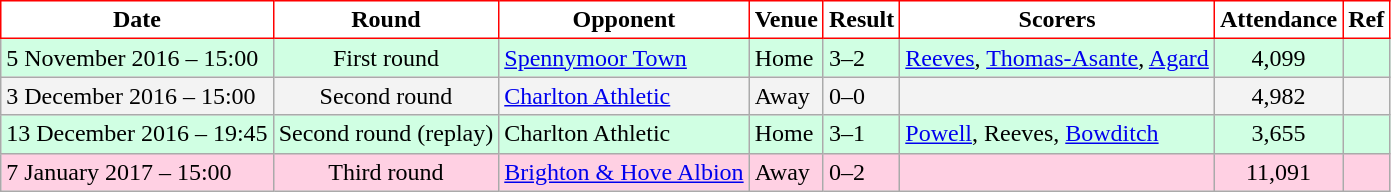<table class="wikitable">
<tr>
<th style="background:#FFFFFF; color:black; border:1px solid red;">Date</th>
<th style="background:#FFFFFF; color:black; border:1px solid red;">Round</th>
<th style="background:#FFFFFF; color:black; border:1px solid red;">Opponent</th>
<th style="background:#FFFFFF; color:black; border:1px solid red;">Venue</th>
<th style="background:#FFFFFF; color:black; border:1px solid red;">Result</th>
<th style="background:#FFFFFF; color:black; border:1px solid red;">Scorers</th>
<th style="background:#FFFFFF; color:black; border:1px solid red;">Attendance</th>
<th style="background:#FFFFFF; color:black; border:1px solid red;">Ref</th>
</tr>
<tr bgcolor = "#d0ffe3">
<td>5 November 2016 – 15:00</td>
<td align="center">First round</td>
<td><a href='#'>Spennymoor Town</a></td>
<td>Home</td>
<td>3–2</td>
<td><a href='#'>Reeves</a>, <a href='#'>Thomas-Asante</a>, <a href='#'>Agard</a></td>
<td align="center">4,099</td>
<td></td>
</tr>
<tr bgcolor = "#f3f3f3">
<td>3 December 2016 – 15:00</td>
<td align="center">Second round</td>
<td><a href='#'>Charlton Athletic</a></td>
<td>Away</td>
<td>0–0</td>
<td> </td>
<td align="center">4,982</td>
<td></td>
</tr>
<tr bgcolor = "#d0ffe3">
<td>13 December 2016 – 19:45</td>
<td align="center">Second round (replay)</td>
<td>Charlton Athletic</td>
<td>Home</td>
<td>3–1</td>
<td><a href='#'>Powell</a>, Reeves, <a href='#'>Bowditch</a></td>
<td align="center">3,655</td>
<td></td>
</tr>
<tr bgcolor = "#ffd0e3">
<td>7 January 2017 – 15:00</td>
<td align="center">Third round</td>
<td><a href='#'>Brighton & Hove Albion</a></td>
<td>Away</td>
<td>0–2</td>
<td> </td>
<td align="center">11,091</td>
<td></td>
</tr>
</table>
